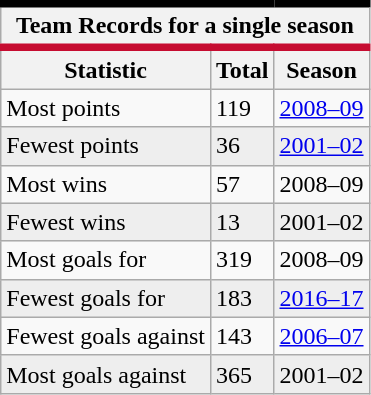<table class="wikitable" style="test-align:center; float:left; margin-right:2em;">
<tr>
<th colspan=3 style="border-top:#000000 5px solid; border-bottom:#C60C30 5px solid;">Team Records for a single season</th>
</tr>
<tr>
<th>Statistic</th>
<th>Total</th>
<th>Season</th>
</tr>
<tr>
<td>Most points</td>
<td>119</td>
<td><a href='#'>2008–09</a></td>
</tr>
<tr bgcolor="#eeeeee">
<td>Fewest points</td>
<td>36</td>
<td><a href='#'>2001–02</a></td>
</tr>
<tr>
<td>Most wins</td>
<td>57</td>
<td>2008–09</td>
</tr>
<tr bgcolor="#eeeeee">
<td>Fewest wins</td>
<td>13</td>
<td>2001–02</td>
</tr>
<tr>
<td>Most goals for</td>
<td>319</td>
<td>2008–09</td>
</tr>
<tr bgcolor="#eeeeee">
<td>Fewest goals for</td>
<td>183</td>
<td><a href='#'>2016–17</a></td>
</tr>
<tr>
<td>Fewest goals against</td>
<td>143</td>
<td><a href='#'>2006–07</a></td>
</tr>
<tr bgcolor="#eeeeee">
<td>Most goals against</td>
<td>365</td>
<td>2001–02</td>
</tr>
</table>
